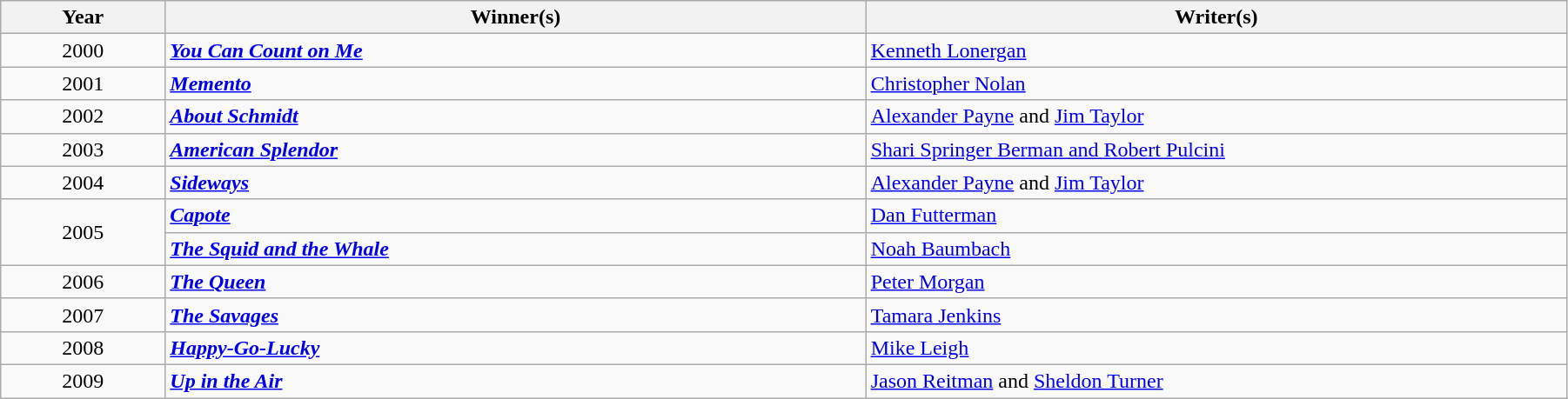<table class="wikitable" width="95%" cellpadding="5">
<tr>
<th width="100"><strong>Year</strong></th>
<th width="450"><strong>Winner(s)</strong></th>
<th width="450"><strong>Writer(s)</strong></th>
</tr>
<tr>
<td style="text-align:center;">2000</td>
<td><strong><em><a href='#'>You Can Count on Me</a></em></strong></td>
<td><a href='#'>Kenneth Lonergan</a></td>
</tr>
<tr>
<td style="text-align:center;">2001</td>
<td><strong><em><a href='#'>Memento</a></em></strong></td>
<td><a href='#'>Christopher Nolan</a></td>
</tr>
<tr>
<td style="text-align:center;">2002</td>
<td><strong><em><a href='#'>About Schmidt</a></em></strong></td>
<td><a href='#'>Alexander Payne</a> and <a href='#'>Jim Taylor</a></td>
</tr>
<tr>
<td style="text-align:center;">2003</td>
<td><strong><em><a href='#'>American Splendor</a></em></strong></td>
<td><a href='#'>Shari Springer Berman and Robert Pulcini</a></td>
</tr>
<tr>
<td style="text-align:center;">2004</td>
<td><strong><em><a href='#'>Sideways</a></em></strong></td>
<td><a href='#'>Alexander Payne</a> and <a href='#'>Jim Taylor</a></td>
</tr>
<tr>
<td rowspan="2" style="text-align:center;">2005</td>
<td><strong><em><a href='#'>Capote</a></em></strong></td>
<td><a href='#'>Dan Futterman</a></td>
</tr>
<tr>
<td><strong><em><a href='#'>The Squid and the Whale</a></em></strong></td>
<td><a href='#'>Noah Baumbach</a></td>
</tr>
<tr>
<td style="text-align:center;">2006</td>
<td><strong><em><a href='#'>The Queen</a></em></strong></td>
<td><a href='#'>Peter Morgan</a></td>
</tr>
<tr>
<td style="text-align:center;">2007</td>
<td><strong><em><a href='#'>The Savages</a></em></strong></td>
<td><a href='#'>Tamara Jenkins</a></td>
</tr>
<tr>
<td style="text-align:center;">2008</td>
<td><strong><em><a href='#'>Happy-Go-Lucky</a></em></strong></td>
<td><a href='#'>Mike Leigh</a></td>
</tr>
<tr>
<td style="text-align:center;">2009</td>
<td><strong><em><a href='#'>Up in the Air</a></em></strong></td>
<td><a href='#'>Jason Reitman</a> and <a href='#'>Sheldon Turner</a></td>
</tr>
</table>
